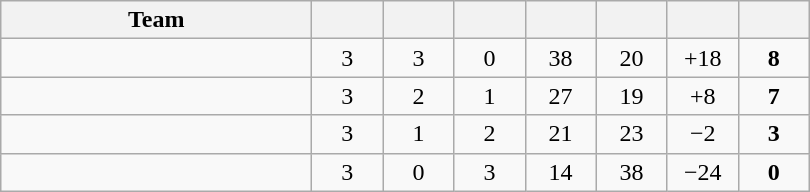<table class=wikitable style="text-align:center">
<tr>
<th width=200>Team</th>
<th width=40></th>
<th width=40></th>
<th width=40></th>
<th width=40></th>
<th width=40></th>
<th width=40></th>
<th width=40></th>
</tr>
<tr>
<td align=left></td>
<td>3</td>
<td>3</td>
<td>0</td>
<td>38</td>
<td>20</td>
<td>+18</td>
<td><strong>8</strong></td>
</tr>
<tr>
<td align=left></td>
<td>3</td>
<td>2</td>
<td>1</td>
<td>27</td>
<td>19</td>
<td>+8</td>
<td><strong>7</strong></td>
</tr>
<tr>
<td align=left></td>
<td>3</td>
<td>1</td>
<td>2</td>
<td>21</td>
<td>23</td>
<td>−2</td>
<td><strong>3</strong></td>
</tr>
<tr>
<td align=left></td>
<td>3</td>
<td>0</td>
<td>3</td>
<td>14</td>
<td>38</td>
<td>−24</td>
<td><strong>0</strong></td>
</tr>
</table>
